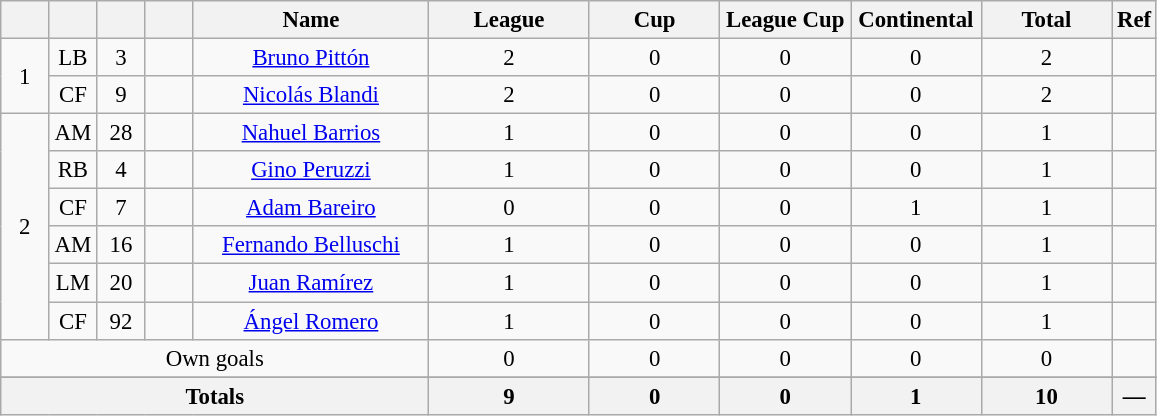<table class="wikitable sortable" style="font-size: 95%; text-align: center;">
<tr>
<th style="width:25px; background:#; color:;"></th>
<th style="width:25px; background:#; color:;"></th>
<th style="width:25px; background:#; color:;"></th>
<th style="width:25px; background:#; color:;"></th>
<th style="width:150px; background:#; color:;">Name</th>
<th style="width:100px; background:#; color:;">League</th>
<th style="width:80px; background:#; color:;">Cup</th>
<th style="width:80px; background:#; color:;">League Cup</th>
<th style="width:80px; background:#; color:;">Continental</th>
<th style="width:80px; background:#; color:;"><strong>Total</strong></th>
<th style="width:10px; background:#; color:;"><strong>Ref</strong></th>
</tr>
<tr>
<td rowspan=2>1</td>
<td>LB</td>
<td>3</td>
<td></td>
<td data-sort-value="Pittón, Bruno"><a href='#'>Bruno Pittón</a></td>
<td>2</td>
<td>0</td>
<td>0</td>
<td>0</td>
<td>2</td>
<td></td>
</tr>
<tr>
<td>CF</td>
<td>9</td>
<td></td>
<td data-sort-value="Blandi, Nicolás"><a href='#'>Nicolás Blandi</a></td>
<td>2</td>
<td>0</td>
<td>0</td>
<td>0</td>
<td>2</td>
<td></td>
</tr>
<tr>
<td rowspan=6>2</td>
<td>AM</td>
<td>28</td>
<td></td>
<td data-sort-value="Barrios, Nahuel"><a href='#'>Nahuel Barrios</a></td>
<td>1</td>
<td>0</td>
<td>0</td>
<td>0</td>
<td>1</td>
<td></td>
</tr>
<tr>
<td>RB</td>
<td>4</td>
<td></td>
<td data-sort-value="Peruzzi, Gino"><a href='#'>Gino Peruzzi</a></td>
<td>1</td>
<td>0</td>
<td>0</td>
<td>0</td>
<td>1</td>
<td></td>
</tr>
<tr>
<td>CF</td>
<td>7</td>
<td></td>
<td data-sort-value="Bareiro, Adam"><a href='#'>Adam Bareiro</a></td>
<td>0</td>
<td>0</td>
<td>0</td>
<td>1</td>
<td>1</td>
<td></td>
</tr>
<tr>
<td>AM</td>
<td>16</td>
<td></td>
<td data-sort-value="Belluschi, Fernando"><a href='#'>Fernando Belluschi</a></td>
<td>1</td>
<td>0</td>
<td>0</td>
<td>0</td>
<td>1</td>
<td></td>
</tr>
<tr>
<td>LM</td>
<td>20</td>
<td></td>
<td data-sort-value="Ramírez, Juan"><a href='#'>Juan Ramírez</a></td>
<td>1</td>
<td>0</td>
<td>0</td>
<td>0</td>
<td>1</td>
<td></td>
</tr>
<tr>
<td>CF</td>
<td>92</td>
<td></td>
<td data-sort-value="Romero, Ángel"><a href='#'>Ángel Romero</a></td>
<td>1</td>
<td>0</td>
<td>0</td>
<td>0</td>
<td>1</td>
<td></td>
</tr>
<tr>
<td colspan="5">Own goals</td>
<td>0</td>
<td>0</td>
<td>0</td>
<td>0</td>
<td>0</td>
<td></td>
</tr>
<tr>
</tr>
<tr class="sortbottom">
</tr>
<tr class="sortbottom">
<th colspan=5><strong>Totals</strong></th>
<th><strong>9</strong></th>
<th><strong>0</strong></th>
<th><strong>0</strong></th>
<th><strong>1</strong></th>
<th><strong>10</strong></th>
<th><strong>—</strong></th>
</tr>
</table>
